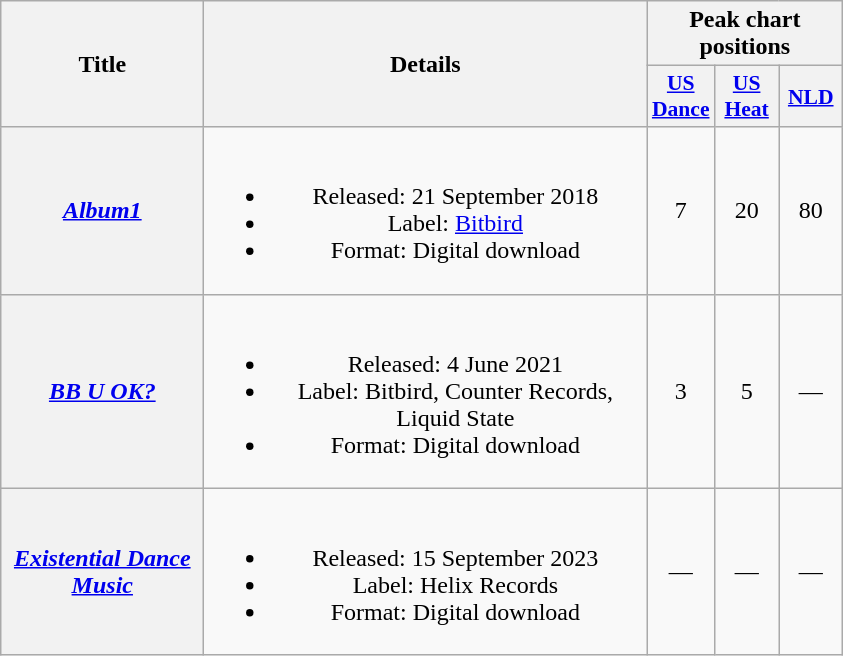<table class="wikitable plainrowheaders" border="1" style="text-align:center;">
<tr>
<th rowspan="2" scope="col" style="width:8em;">Title</th>
<th rowspan="2" scope="col" style="width:18em;">Details</th>
<th colspan="3">Peak chart positions</th>
</tr>
<tr>
<th scope="col" style="width:2.5em;font-size:90%;"><a href='#'>US Dance</a><br></th>
<th scope="col" style="width:2.5em;font-size:90%;"><a href='#'>US Heat</a><br></th>
<th scope="col" style="width:2.5em;font-size:90%;"><a href='#'>NLD</a><br></th>
</tr>
<tr>
<th scope="row"><em><a href='#'>Album1</a></em></th>
<td><br><ul><li>Released: 21 September 2018</li><li>Label: <a href='#'>Bitbird</a></li><li>Format: Digital download</li></ul></td>
<td>7</td>
<td>20</td>
<td>80</td>
</tr>
<tr>
<th scope="row"><em><a href='#'>BB U OK?</a></em></th>
<td><br><ul><li>Released: 4 June 2021</li><li>Label: Bitbird, Counter Records, Liquid State</li><li>Format: Digital download</li></ul></td>
<td>3</td>
<td>5</td>
<td>—</td>
</tr>
<tr>
<th scope="row"><em><a href='#'>Existential Dance Music</a></em></th>
<td><br><ul><li>Released: 15 September 2023</li><li>Label: Helix Records</li><li>Format: Digital download</li></ul></td>
<td>—</td>
<td>—</td>
<td>—</td>
</tr>
</table>
